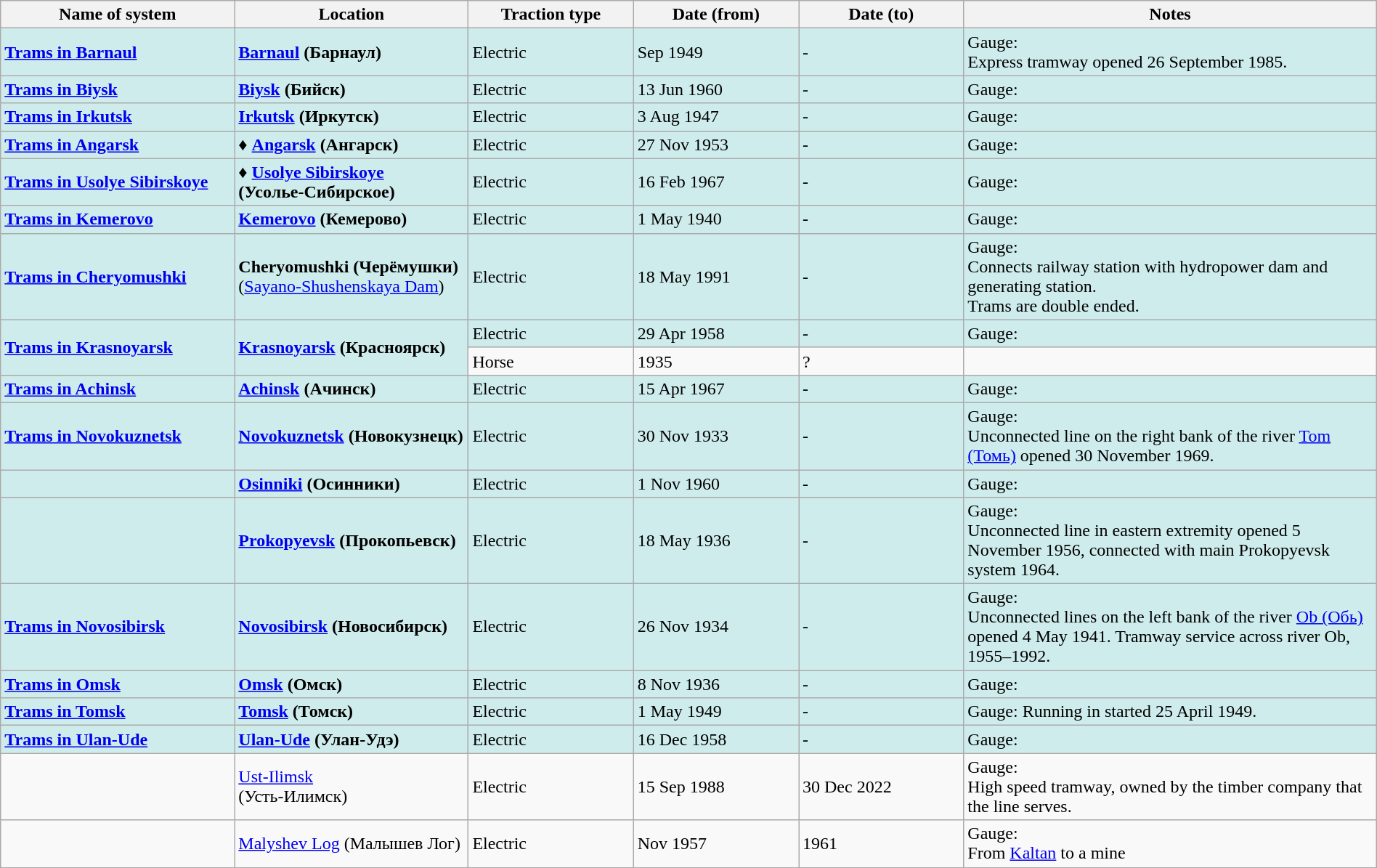<table class="wikitable sortable" style="width:100%;">
<tr>
<th style="width:17%;">Name of system</th>
<th style="width:17%;">Location</th>
<th style="width:12%;">Traction type</th>
<th style="width:12%;">Date (from)</th>
<th style="width:12%;">Date (to)</th>
<th style="width:30%;">Notes</th>
</tr>
<tr style="background:#CFECEC">
<td><strong><a href='#'>Trams in Barnaul</a></strong></td>
<td><strong><a href='#'>Barnaul</a> (Барнаул)</strong></td>
<td>Electric</td>
<td>Sep 1949</td>
<td>-</td>
<td>Gauge: <br>Express tramway opened 26 September 1985.</td>
</tr>
<tr style="background:#CFECEC">
<td><strong><a href='#'>Trams in Biysk</a></strong></td>
<td><strong><a href='#'>Biysk</a> (Бийск)</strong></td>
<td>Electric</td>
<td>13 Jun 1960</td>
<td>-</td>
<td>Gauge: </td>
</tr>
<tr style="background:#CFECEC">
<td><strong><a href='#'>Trams in Irkutsk</a></strong></td>
<td><strong><a href='#'>Irkutsk</a> (Иркутск)</strong></td>
<td>Electric</td>
<td>3 Aug 1947</td>
<td>-</td>
<td>Gauge: </td>
</tr>
<tr style="background:#CFECEC">
<td><strong><a href='#'>Trams in Angarsk</a></strong></td>
<td>♦ <strong><a href='#'>Angarsk</a> (Ангарск)</strong></td>
<td>Electric</td>
<td>27 Nov 1953</td>
<td>-</td>
<td>Gauge: </td>
</tr>
<tr style="background:#CFECEC">
<td><strong><a href='#'>Trams in Usolye Sibirskoye</a></strong></td>
<td>♦ <strong><a href='#'>Usolye Sibirskoye</a><br>(Усолье-Сибирское)</strong></td>
<td>Electric</td>
<td>16 Feb 1967</td>
<td>-</td>
<td>Gauge: </td>
</tr>
<tr style="background:#CFECEC">
<td><strong><a href='#'>Trams in Kemerovo</a></strong></td>
<td><strong><a href='#'>Kemerovo</a> (Кемерово)</strong></td>
<td>Electric</td>
<td>1 May 1940</td>
<td>-</td>
<td>Gauge: </td>
</tr>
<tr style="background:#CFECEC">
<td><strong><a href='#'>Trams in Cheryomushki</a></strong></td>
<td><strong>Cheryomushki (Черёмушки)</strong><br>(<a href='#'>Sayano-Shushenskaya Dam</a>)</td>
<td>Electric</td>
<td>18 May 1991</td>
<td>-</td>
<td>Gauge: <br>Connects railway station with hydropower dam and generating station.<br>Trams are double ended.</td>
</tr>
<tr style="background:#CFECEC">
<td rowspan="2"><strong><a href='#'>Trams in Krasnoyarsk</a></strong></td>
<td rowspan="2"><strong><a href='#'>Krasnoyarsk</a> (Красноярск)</strong></td>
<td>Electric</td>
<td>29 Apr 1958</td>
<td>-</td>
<td>Gauge: </td>
</tr>
<tr>
<td>Horse</td>
<td>1935</td>
<td>?</td>
<td></td>
</tr>
<tr style="background:#CFECEC">
<td><strong><a href='#'>Trams in Achinsk</a></strong></td>
<td><strong><a href='#'>Achinsk</a> (Ачинск)</strong></td>
<td>Electric</td>
<td>15 Apr 1967</td>
<td>-</td>
<td>Gauge: </td>
</tr>
<tr style="background:#CFECEC">
<td><strong><a href='#'>Trams in Novokuznetsk</a></strong></td>
<td><strong><a href='#'>Novokuznetsk</a> (Новокузнецк)</strong></td>
<td>Electric</td>
<td>30 Nov 1933</td>
<td>-</td>
<td>Gauge: <br>Unconnected line on the right bank of the river <a href='#'>Tom (Томь)</a> opened 30 November 1969.</td>
</tr>
<tr style="background:#CFECEC">
<td><strong></strong></td>
<td><strong><a href='#'>Osinniki</a> (Осинники)</strong></td>
<td>Electric</td>
<td>1 Nov 1960</td>
<td>-</td>
<td>Gauge: </td>
</tr>
<tr style="background:#CFECEC">
<td><strong></strong></td>
<td><strong><a href='#'>Prokopyevsk</a> (Прокопьевск)</strong></td>
<td>Electric</td>
<td>18 May 1936</td>
<td>-</td>
<td>Gauge: <br>Unconnected line in eastern extremity opened 5 November 1956, connected with main Prokopyevsk system 1964.</td>
</tr>
<tr style="background:#CFECEC">
<td><strong><a href='#'>Trams in Novosibirsk</a></strong></td>
<td><strong><a href='#'>Novosibirsk</a> (Новосибирск)</strong></td>
<td>Electric</td>
<td>26 Nov 1934</td>
<td>-</td>
<td>Gauge: <br>Unconnected lines on the left bank of the river <a href='#'>Ob (Обь)</a> opened 4 May 1941. Tramway service across river Ob, 1955–1992.</td>
</tr>
<tr style="background:#CFECEC">
<td><strong><a href='#'>Trams in Omsk</a></strong></td>
<td><strong><a href='#'>Omsk</a> (Омск)</strong></td>
<td>Electric</td>
<td>8 Nov 1936</td>
<td>-</td>
<td>Gauge: </td>
</tr>
<tr style="background:#CFECEC">
<td><strong><a href='#'>Trams in Tomsk</a></strong></td>
<td><strong><a href='#'>Tomsk</a> (Томск)</strong></td>
<td>Electric</td>
<td>1 May 1949</td>
<td>-</td>
<td>Gauge: Running in started 25 April 1949.</td>
</tr>
<tr style="background:#CFECEC">
<td><strong><a href='#'>Trams in Ulan-Ude</a></strong></td>
<td><strong><a href='#'>Ulan-Ude</a> (Улан-Удэ)</strong></td>
<td>Electric</td>
<td>16 Dec 1958</td>
<td>-</td>
<td>Gauge: </td>
</tr>
<tr>
<td></td>
<td><a href='#'>Ust-Ilimsk</a><br>(Усть-Илимск)</td>
<td>Electric</td>
<td>15 Sep 1988</td>
<td>30 Dec 2022</td>
<td>Gauge: <br>High speed tramway, owned by the timber company that the line serves.</td>
</tr>
<tr>
<td></td>
<td><a href='#'>Malyshev Log</a> (Малышев Лог)</td>
<td>Electric</td>
<td>Nov 1957</td>
<td>1961</td>
<td>Gauge: <br>From <a href='#'>Kaltan</a> to a mine</td>
</tr>
</table>
